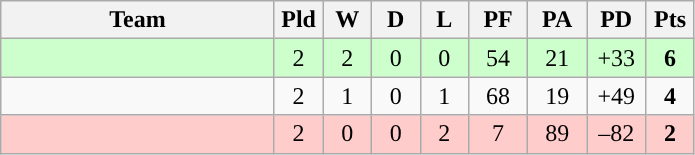<table class="wikitable" style="text-align:center;">
<tr>
<th width=175>Team</th>
<th width=25 abbr="Played">Pld</th>
<th width=25 abbr="Won">W</th>
<th width=25 abbr="Drawn">D</th>
<th width=25 abbr="Lost">L</th>
<th width=32 abbr="Points for">PF</th>
<th width=32 abbr="Points against">PA</th>
<th width=32 abbr="Points difference">PD</th>
<th width=25 abbr="Points">Pts</th>
</tr>
<tr style="background:#ccffcc">
<td align=left></td>
<td>2</td>
<td>2</td>
<td>0</td>
<td>0</td>
<td>54</td>
<td>21</td>
<td>+33</td>
<td><strong>6</strong></td>
</tr>
<tr>
<td align=left></td>
<td>2</td>
<td>1</td>
<td>0</td>
<td>1</td>
<td>68</td>
<td>19</td>
<td>+49</td>
<td><strong>4</strong></td>
</tr>
<tr style="background:#ffcccc">
<td align=left></td>
<td>2</td>
<td>0</td>
<td>0</td>
<td>2</td>
<td>7</td>
<td>89</td>
<td>–82</td>
<td><strong>2</strong></td>
</tr>
</table>
